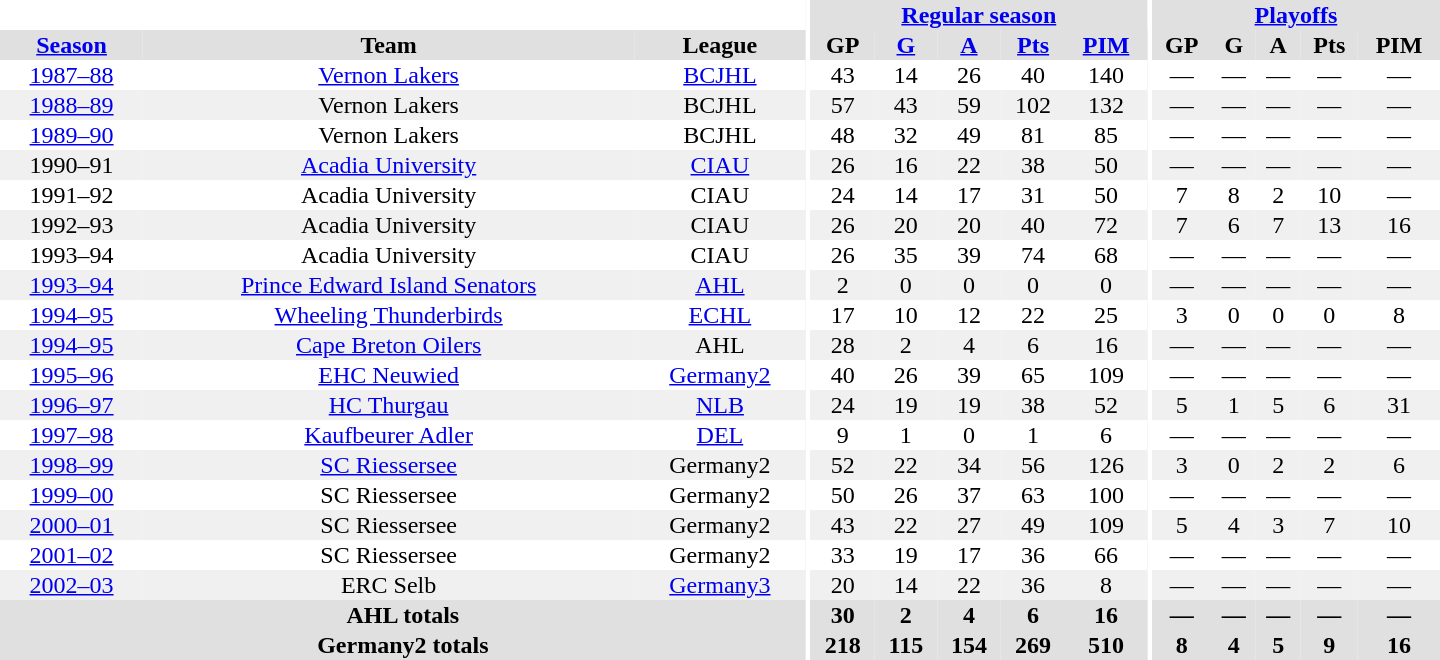<table border="0" cellpadding="1" cellspacing="0" style="text-align:center; width:60em">
<tr bgcolor="#e0e0e0">
<th colspan="3" bgcolor="#ffffff"></th>
<th rowspan="99" bgcolor="#ffffff"></th>
<th colspan="5"><a href='#'>Regular season</a></th>
<th rowspan="99" bgcolor="#ffffff"></th>
<th colspan="5"><a href='#'>Playoffs</a></th>
</tr>
<tr bgcolor="#e0e0e0">
<th><a href='#'>Season</a></th>
<th>Team</th>
<th>League</th>
<th>GP</th>
<th><a href='#'>G</a></th>
<th><a href='#'>A</a></th>
<th><a href='#'>Pts</a></th>
<th><a href='#'>PIM</a></th>
<th>GP</th>
<th>G</th>
<th>A</th>
<th>Pts</th>
<th>PIM</th>
</tr>
<tr>
<td><a href='#'>1987–88</a></td>
<td><a href='#'>Vernon Lakers</a></td>
<td><a href='#'>BCJHL</a></td>
<td>43</td>
<td>14</td>
<td>26</td>
<td>40</td>
<td>140</td>
<td>—</td>
<td>—</td>
<td>—</td>
<td>—</td>
<td>—</td>
</tr>
<tr bgcolor="#f0f0f0">
<td><a href='#'>1988–89</a></td>
<td>Vernon Lakers</td>
<td>BCJHL</td>
<td>57</td>
<td>43</td>
<td>59</td>
<td>102</td>
<td>132</td>
<td>—</td>
<td>—</td>
<td>—</td>
<td>—</td>
<td>—</td>
</tr>
<tr>
<td><a href='#'>1989–90</a></td>
<td>Vernon Lakers</td>
<td>BCJHL</td>
<td>48</td>
<td>32</td>
<td>49</td>
<td>81</td>
<td>85</td>
<td>—</td>
<td>—</td>
<td>—</td>
<td>—</td>
<td>—</td>
</tr>
<tr bgcolor="#f0f0f0">
<td>1990–91</td>
<td><a href='#'>Acadia University</a></td>
<td><a href='#'>CIAU</a></td>
<td>26</td>
<td>16</td>
<td>22</td>
<td>38</td>
<td>50</td>
<td>—</td>
<td>—</td>
<td>—</td>
<td>—</td>
<td>—</td>
</tr>
<tr>
<td>1991–92</td>
<td>Acadia University</td>
<td>CIAU</td>
<td>24</td>
<td>14</td>
<td>17</td>
<td>31</td>
<td>50</td>
<td>7</td>
<td>8</td>
<td>2</td>
<td>10</td>
<td>—</td>
</tr>
<tr bgcolor="#f0f0f0">
<td>1992–93</td>
<td>Acadia University</td>
<td>CIAU</td>
<td>26</td>
<td>20</td>
<td>20</td>
<td>40</td>
<td>72</td>
<td>7</td>
<td>6</td>
<td>7</td>
<td>13</td>
<td>16</td>
</tr>
<tr>
<td>1993–94</td>
<td>Acadia University</td>
<td>CIAU</td>
<td>26</td>
<td>35</td>
<td>39</td>
<td>74</td>
<td>68</td>
<td>—</td>
<td>—</td>
<td>—</td>
<td>—</td>
<td>—</td>
</tr>
<tr bgcolor="#f0f0f0">
<td><a href='#'>1993–94</a></td>
<td><a href='#'>Prince Edward Island Senators</a></td>
<td><a href='#'>AHL</a></td>
<td>2</td>
<td>0</td>
<td>0</td>
<td>0</td>
<td>0</td>
<td>—</td>
<td>—</td>
<td>—</td>
<td>—</td>
<td>—</td>
</tr>
<tr>
<td><a href='#'>1994–95</a></td>
<td><a href='#'>Wheeling Thunderbirds</a></td>
<td><a href='#'>ECHL</a></td>
<td>17</td>
<td>10</td>
<td>12</td>
<td>22</td>
<td>25</td>
<td>3</td>
<td>0</td>
<td>0</td>
<td>0</td>
<td>8</td>
</tr>
<tr bgcolor="#f0f0f0">
<td><a href='#'>1994–95</a></td>
<td><a href='#'>Cape Breton Oilers</a></td>
<td>AHL</td>
<td>28</td>
<td>2</td>
<td>4</td>
<td>6</td>
<td>16</td>
<td>—</td>
<td>—</td>
<td>—</td>
<td>—</td>
<td>—</td>
</tr>
<tr>
<td><a href='#'>1995–96</a></td>
<td><a href='#'>EHC Neuwied</a></td>
<td><a href='#'>Germany2</a></td>
<td>40</td>
<td>26</td>
<td>39</td>
<td>65</td>
<td>109</td>
<td>—</td>
<td>—</td>
<td>—</td>
<td>—</td>
<td>—</td>
</tr>
<tr bgcolor="#f0f0f0">
<td><a href='#'>1996–97</a></td>
<td><a href='#'>HC Thurgau</a></td>
<td><a href='#'>NLB</a></td>
<td>24</td>
<td>19</td>
<td>19</td>
<td>38</td>
<td>52</td>
<td>5</td>
<td>1</td>
<td>5</td>
<td>6</td>
<td>31</td>
</tr>
<tr>
<td><a href='#'>1997–98</a></td>
<td><a href='#'>Kaufbeurer Adler</a></td>
<td><a href='#'>DEL</a></td>
<td>9</td>
<td>1</td>
<td>0</td>
<td>1</td>
<td>6</td>
<td>—</td>
<td>—</td>
<td>—</td>
<td>—</td>
<td>—</td>
</tr>
<tr bgcolor="#f0f0f0">
<td><a href='#'>1998–99</a></td>
<td><a href='#'>SC Riessersee</a></td>
<td>Germany2</td>
<td>52</td>
<td>22</td>
<td>34</td>
<td>56</td>
<td>126</td>
<td>3</td>
<td>0</td>
<td>2</td>
<td>2</td>
<td>6</td>
</tr>
<tr>
<td><a href='#'>1999–00</a></td>
<td>SC Riessersee</td>
<td>Germany2</td>
<td>50</td>
<td>26</td>
<td>37</td>
<td>63</td>
<td>100</td>
<td>—</td>
<td>—</td>
<td>—</td>
<td>—</td>
<td>—</td>
</tr>
<tr bgcolor="#f0f0f0">
<td><a href='#'>2000–01</a></td>
<td>SC Riessersee</td>
<td>Germany2</td>
<td>43</td>
<td>22</td>
<td>27</td>
<td>49</td>
<td>109</td>
<td>5</td>
<td>4</td>
<td>3</td>
<td>7</td>
<td>10</td>
</tr>
<tr>
<td><a href='#'>2001–02</a></td>
<td>SC Riessersee</td>
<td>Germany2</td>
<td>33</td>
<td>19</td>
<td>17</td>
<td>36</td>
<td>66</td>
<td>—</td>
<td>—</td>
<td>—</td>
<td>—</td>
<td>—</td>
</tr>
<tr bgcolor="#f0f0f0">
<td><a href='#'>2002–03</a></td>
<td>ERC Selb</td>
<td><a href='#'>Germany3</a></td>
<td>20</td>
<td>14</td>
<td>22</td>
<td>36</td>
<td>8</td>
<td>—</td>
<td>—</td>
<td>—</td>
<td>—</td>
<td>—</td>
</tr>
<tr>
</tr>
<tr ALIGN="center" bgcolor="#e0e0e0">
<th colspan="3">AHL totals</th>
<th ALIGN="center">30</th>
<th ALIGN="center">2</th>
<th ALIGN="center">4</th>
<th ALIGN="center">6</th>
<th ALIGN="center">16</th>
<th ALIGN="center">—</th>
<th ALIGN="center">—</th>
<th ALIGN="center">—</th>
<th ALIGN="center">—</th>
<th ALIGN="center">—</th>
</tr>
<tr>
</tr>
<tr ALIGN="center" bgcolor="#e0e0e0">
<th colspan="3">Germany2 totals</th>
<th ALIGN="center">218</th>
<th ALIGN="center">115</th>
<th ALIGN="center">154</th>
<th ALIGN="center">269</th>
<th ALIGN="center">510</th>
<th ALIGN="center">8</th>
<th ALIGN="center">4</th>
<th ALIGN="center">5</th>
<th ALIGN="center">9</th>
<th ALIGN="center">16</th>
</tr>
</table>
